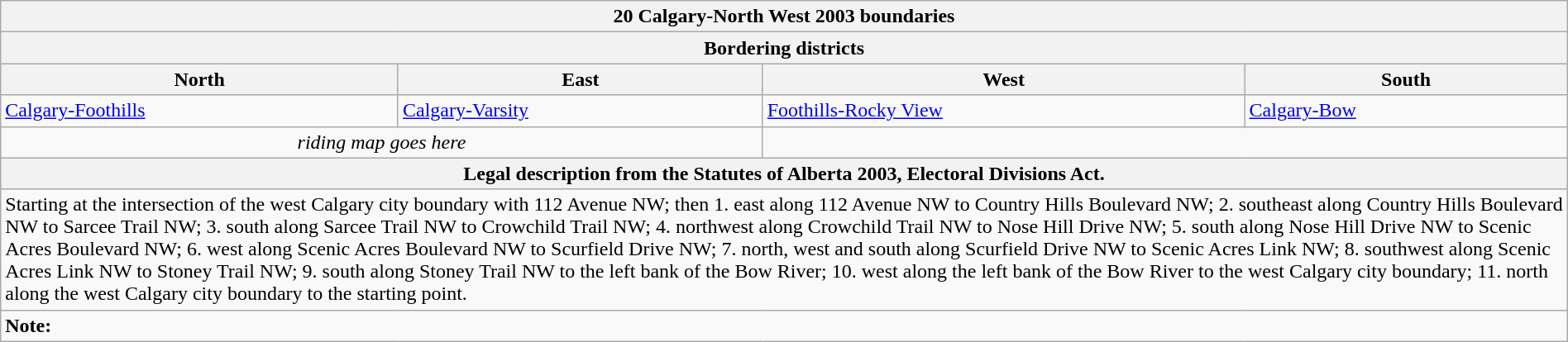<table class="wikitable collapsible collapsed" style="width:100%;">
<tr>
<th colspan=4>20 Calgary-North West 2003 boundaries</th>
</tr>
<tr>
<th colspan=4>Bordering districts</th>
</tr>
<tr>
<th>North</th>
<th>East</th>
<th>West</th>
<th>South</th>
</tr>
<tr>
<td><a href='#'>Calgary-Foothills</a></td>
<td><a href='#'>Calgary-Varsity</a></td>
<td><a href='#'>Foothills-Rocky View</a></td>
<td><a href='#'>Calgary-Bow</a></td>
</tr>
<tr>
<td colspan=2 align=center><em>riding map goes here</em></td>
<td colspan=2 align=center></td>
</tr>
<tr>
<th colspan=4>Legal description from the Statutes of Alberta 2003, Electoral Divisions Act.</th>
</tr>
<tr>
<td colspan=4>Starting at the intersection of the west Calgary city boundary with 112 Avenue NW; then 1. east along 112 Avenue NW to Country Hills Boulevard NW; 2. southeast along Country Hills Boulevard NW to Sarcee Trail NW; 3. south along Sarcee Trail NW to Crowchild Trail NW; 4. northwest along Crowchild Trail NW to Nose Hill Drive NW; 5. south along Nose Hill Drive NW to Scenic Acres Boulevard NW; 6. west along Scenic Acres Boulevard NW to Scurfield Drive NW; 7. north, west and south along Scurfield Drive NW to Scenic Acres Link NW; 8. southwest along Scenic Acres Link NW to Stoney Trail NW; 9. south along Stoney Trail NW to the left bank of the Bow River; 10. west along the left bank of the Bow River to the west Calgary city boundary; 11. north along the west Calgary city boundary to the starting point.</td>
</tr>
<tr>
<td colspan=4><strong>Note:</strong></td>
</tr>
</table>
